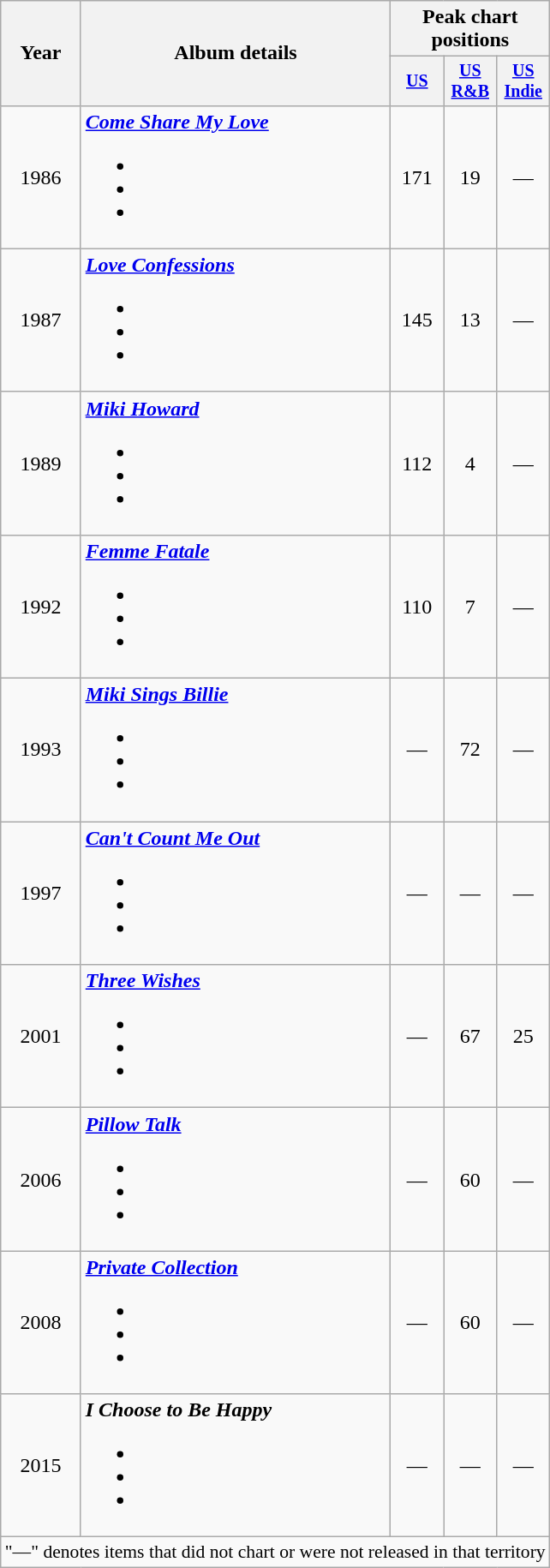<table class="wikitable" style="text-align:center;">
<tr>
<th rowspan="2">Year</th>
<th rowspan="2">Album details</th>
<th colspan="3">Peak chart positions</th>
</tr>
<tr style="font-size:smaller;">
<th width="35"><a href='#'>US</a><br></th>
<th width="35"><a href='#'>US R&B</a><br></th>
<th width="35"><a href='#'>US Indie</a><br></th>
</tr>
<tr>
<td>1986</td>
<td style="text-align:left;"><strong><em><a href='#'>Come Share My Love</a></em></strong><br><ul><li></li><li></li><li></li></ul></td>
<td>171</td>
<td>19</td>
<td>—</td>
</tr>
<tr>
<td>1987</td>
<td style="text-align:left;"><strong><em><a href='#'>Love Confessions</a></em></strong><br><ul><li></li><li></li><li></li></ul></td>
<td>145</td>
<td>13</td>
<td>—</td>
</tr>
<tr>
<td>1989</td>
<td style="text-align:left;"><strong><em><a href='#'>Miki Howard</a></em></strong><br><ul><li></li><li></li><li></li></ul></td>
<td>112</td>
<td>4</td>
<td>—</td>
</tr>
<tr>
<td>1992</td>
<td style="text-align:left;"><strong><em><a href='#'>Femme Fatale</a></em></strong><br><ul><li></li><li></li><li></li></ul></td>
<td>110</td>
<td>7</td>
<td>—</td>
</tr>
<tr>
<td>1993</td>
<td style="text-align:left;"><strong><em><a href='#'>Miki Sings Billie</a></em></strong><br><ul><li></li><li></li><li></li></ul></td>
<td>—</td>
<td>72</td>
<td>—</td>
</tr>
<tr>
<td>1997</td>
<td style="text-align:left;"><strong><em><a href='#'>Can't Count Me Out</a></em></strong><br><ul><li></li><li></li><li></li></ul></td>
<td>—</td>
<td>—</td>
<td>—</td>
</tr>
<tr>
<td>2001</td>
<td style="text-align:left;"><strong><em><a href='#'>Three Wishes</a></em></strong><br><ul><li></li><li></li><li></li></ul></td>
<td>—</td>
<td>67</td>
<td>25</td>
</tr>
<tr>
<td>2006</td>
<td style="text-align:left;"><strong><em><a href='#'>Pillow Talk</a></em></strong><br><ul><li></li><li></li><li></li></ul></td>
<td>—</td>
<td>60</td>
<td>—</td>
</tr>
<tr>
<td>2008</td>
<td style="text-align:left;"><strong><em><a href='#'>Private Collection</a></em></strong><br><ul><li></li><li></li><li></li></ul></td>
<td>—</td>
<td>60</td>
<td>—</td>
</tr>
<tr>
<td>2015</td>
<td style="text-align:left;"><strong><em>I Choose to Be Happy</em></strong><br><ul><li></li><li></li><li></li></ul></td>
<td>—</td>
<td>—</td>
<td>—</td>
</tr>
<tr>
<td align="center" colspan="15" style="font-size:90%">"—" denotes items that did not chart or were not released in that territory</td>
</tr>
</table>
